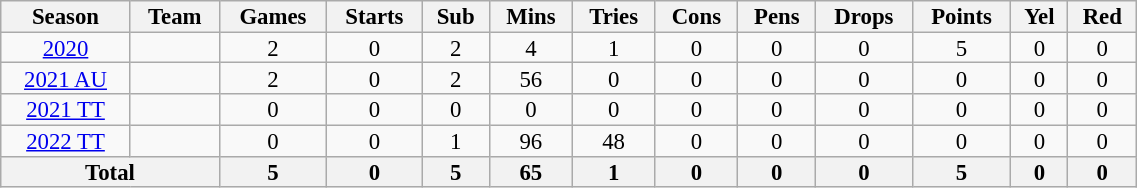<table class="wikitable" style="text-align:center; line-height:90%; font-size:95%; width:60%;">
<tr>
<th>Season</th>
<th>Team</th>
<th>Games</th>
<th>Starts</th>
<th>Sub</th>
<th>Mins</th>
<th>Tries</th>
<th>Cons</th>
<th>Pens</th>
<th>Drops</th>
<th>Points</th>
<th>Yel</th>
<th>Red</th>
</tr>
<tr>
<td><a href='#'>2020</a></td>
<td></td>
<td>2</td>
<td>0</td>
<td>2</td>
<td>4</td>
<td>1</td>
<td>0</td>
<td>0</td>
<td>0</td>
<td>5</td>
<td>0</td>
<td>0</td>
</tr>
<tr>
<td><a href='#'>2021 AU</a></td>
<td></td>
<td>2</td>
<td>0</td>
<td>2</td>
<td>56</td>
<td>0</td>
<td>0</td>
<td>0</td>
<td>0</td>
<td>0</td>
<td>0</td>
<td>0</td>
</tr>
<tr>
<td><a href='#'>2021 TT</a></td>
<td></td>
<td>0</td>
<td>0</td>
<td>0</td>
<td>0</td>
<td>0</td>
<td>0</td>
<td>0</td>
<td>0</td>
<td>0</td>
<td>0</td>
<td>0</td>
</tr>
<tr>
<td><a href='#'>2022 TT</a></td>
<td></td>
<td>0</td>
<td>0</td>
<td>1</td>
<td>96</td>
<td>48</td>
<td>0</td>
<td>0</td>
<td>0</td>
<td>0</td>
<td>0</td>
<td>0</td>
</tr>
<tr>
<th colspan="2">Total</th>
<th>5</th>
<th>0</th>
<th>5</th>
<th>65</th>
<th>1</th>
<th>0</th>
<th>0</th>
<th>0</th>
<th>5</th>
<th>0</th>
<th>0</th>
</tr>
</table>
